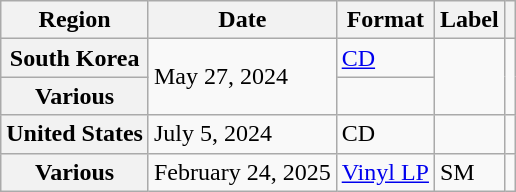<table class="wikitable plainrowheaders">
<tr>
<th scope="col">Region</th>
<th scope="col">Date</th>
<th scope="col">Format</th>
<th scope="col">Label</th>
<th scope="col"></th>
</tr>
<tr>
<th scope="row">South Korea</th>
<td rowspan="2">May 27, 2024</td>
<td><a href='#'>CD</a></td>
<td rowspan="2"></td>
<td rowspan="2" style="text-align:center"></td>
</tr>
<tr>
<th scope="row">Various </th>
<td></td>
</tr>
<tr>
<th scope="row">United States</th>
<td>July 5, 2024</td>
<td>CD</td>
<td></td>
<td style="text-align:center"></td>
</tr>
<tr>
<th scope="row">Various</th>
<td>February 24, 2025</td>
<td><a href='#'>Vinyl LP</a></td>
<td>SM</td>
<td style="text-align:center"></td>
</tr>
</table>
